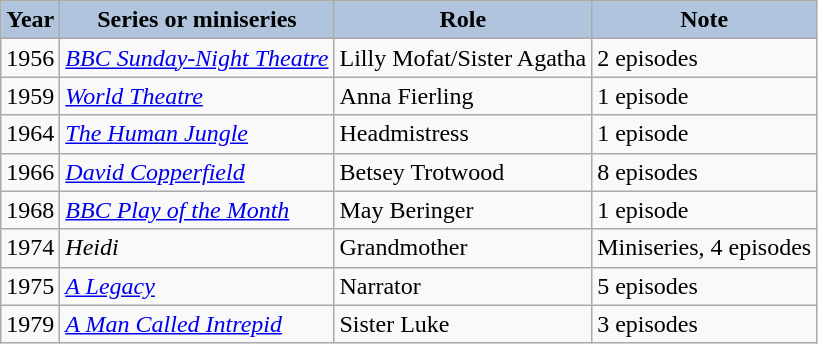<table class="wikitable">
<tr>
<th style="background:#B0C4DE;">Year</th>
<th style="background:#B0C4DE;">Series or miniseries</th>
<th style="background:#B0C4DE;">Role</th>
<th style="background:#B0C4DE;">Note</th>
</tr>
<tr>
<td>1956</td>
<td><em><a href='#'>BBC Sunday-Night Theatre</a></em></td>
<td>Lilly Mofat/Sister Agatha</td>
<td>2 episodes</td>
</tr>
<tr>
<td>1959</td>
<td><em><a href='#'>World Theatre</a></em></td>
<td>Anna Fierling</td>
<td>1 episode</td>
</tr>
<tr>
<td>1964</td>
<td><em><a href='#'>The Human Jungle</a></em></td>
<td>Headmistress</td>
<td>1 episode</td>
</tr>
<tr>
<td>1966</td>
<td><em><a href='#'>David Copperfield</a></em></td>
<td>Betsey Trotwood</td>
<td>8 episodes</td>
</tr>
<tr>
<td>1968</td>
<td><em><a href='#'>BBC Play of the Month</a></em></td>
<td>May Beringer</td>
<td>1 episode</td>
</tr>
<tr>
<td>1974</td>
<td><em>Heidi</em></td>
<td>Grandmother</td>
<td>Miniseries, 4 episodes</td>
</tr>
<tr>
<td>1975</td>
<td><em><a href='#'>A Legacy</a></em></td>
<td>Narrator</td>
<td>5 episodes</td>
</tr>
<tr>
<td>1979</td>
<td><em><a href='#'>A Man Called Intrepid</a></em></td>
<td>Sister Luke</td>
<td>3 episodes</td>
</tr>
</table>
